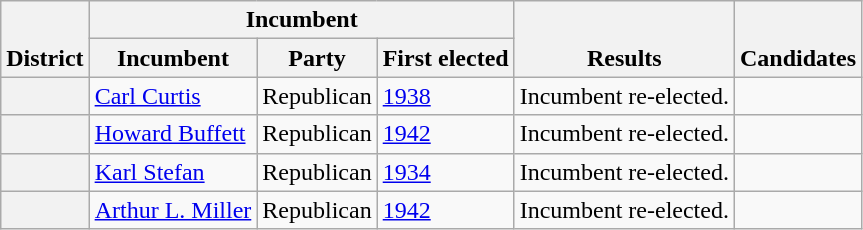<table class=wikitable>
<tr valign=bottom>
<th rowspan=2>District</th>
<th colspan=3>Incumbent</th>
<th rowspan=2>Results</th>
<th rowspan=2>Candidates</th>
</tr>
<tr>
<th>Incumbent</th>
<th>Party</th>
<th>First elected</th>
</tr>
<tr>
<th></th>
<td><a href='#'>Carl Curtis</a></td>
<td>Republican</td>
<td><a href='#'>1938</a></td>
<td>Incumbent re-elected.</td>
<td nowrap></td>
</tr>
<tr>
<th></th>
<td><a href='#'>Howard Buffett</a></td>
<td>Republican</td>
<td><a href='#'>1942</a></td>
<td>Incumbent re-elected.</td>
<td nowrap></td>
</tr>
<tr>
<th></th>
<td><a href='#'>Karl Stefan</a></td>
<td>Republican</td>
<td><a href='#'>1934</a></td>
<td>Incumbent re-elected.</td>
<td nowrap></td>
</tr>
<tr>
<th></th>
<td><a href='#'>Arthur L. Miller</a></td>
<td>Republican</td>
<td><a href='#'>1942</a></td>
<td>Incumbent re-elected.</td>
<td nowrap></td>
</tr>
</table>
